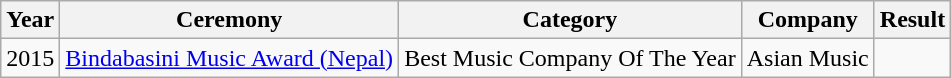<table class="wikitable">
<tr>
<th>Year</th>
<th>Ceremony</th>
<th>Category</th>
<th>Company</th>
<th>Result</th>
</tr>
<tr>
<td>2015</td>
<td><a href='#'>Bindabasini Music Award (Nepal)</a></td>
<td>Best Music Company Of The Year</td>
<td>Asian Music</td>
<td></td>
</tr>
</table>
